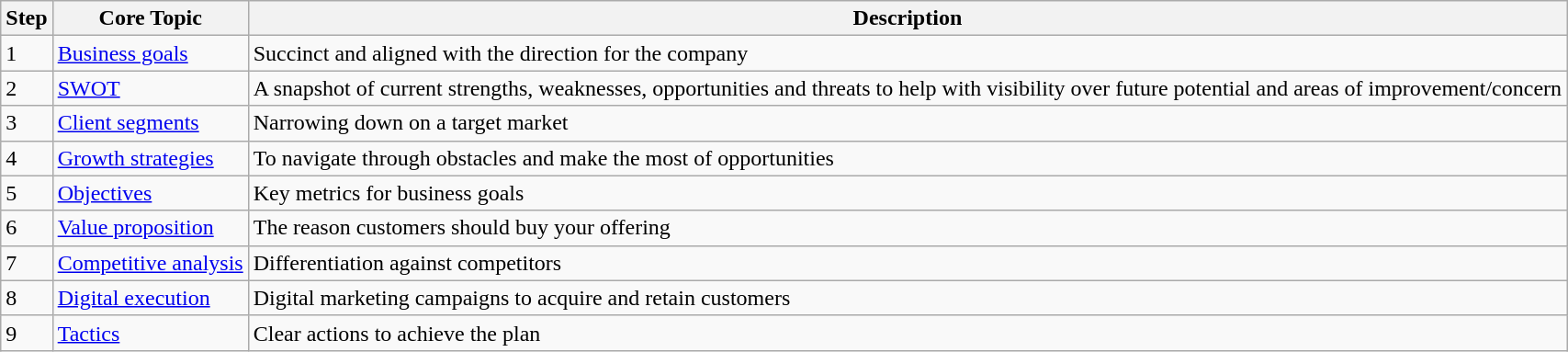<table class="wikitable">
<tr>
<th>Step</th>
<th>Core Topic</th>
<th>Description</th>
</tr>
<tr>
<td>1</td>
<td><a href='#'>Business goals</a></td>
<td>Succinct and aligned with the direction for the company</td>
</tr>
<tr>
<td>2</td>
<td><a href='#'>SWOT</a></td>
<td>A snapshot of current strengths, weaknesses, opportunities and threats to help with visibility over future potential and areas of improvement/concern</td>
</tr>
<tr>
<td>3</td>
<td><a href='#'>Client segments</a></td>
<td>Narrowing down on a target market</td>
</tr>
<tr>
<td>4</td>
<td><a href='#'>Growth strategies</a></td>
<td>To navigate through obstacles and make the most of opportunities</td>
</tr>
<tr>
<td>5</td>
<td><a href='#'>Objectives</a></td>
<td>Key metrics for business goals</td>
</tr>
<tr>
<td>6</td>
<td><a href='#'>Value proposition</a></td>
<td>The reason customers should buy your offering</td>
</tr>
<tr>
<td>7</td>
<td><a href='#'>Competitive analysis</a></td>
<td>Differentiation against competitors</td>
</tr>
<tr>
<td>8</td>
<td><a href='#'>Digital execution</a></td>
<td>Digital marketing campaigns to acquire and retain customers</td>
</tr>
<tr>
<td>9</td>
<td><a href='#'>Tactics</a></td>
<td>Clear actions to achieve the plan</td>
</tr>
</table>
